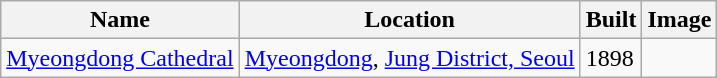<table class="wikitable">
<tr>
<th>Name</th>
<th>Location</th>
<th>Built</th>
<th>Image</th>
</tr>
<tr>
<td><a href='#'>Myeongdong Cathedral</a></td>
<td><a href='#'>Myeongdong</a>, <a href='#'>Jung District, Seoul</a></td>
<td>1898</td>
<td></td>
</tr>
</table>
